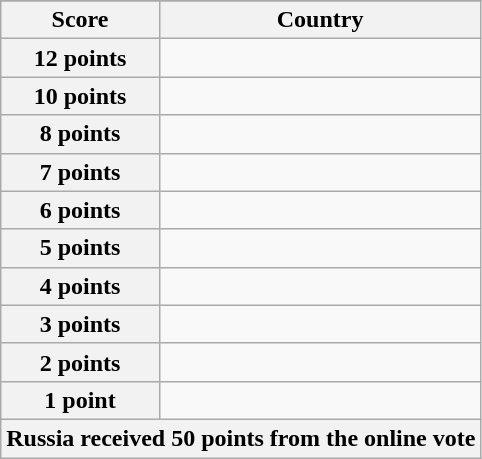<table class="wikitable">
<tr>
</tr>
<tr>
<th scope="col" width="33%">Score</th>
<th scope="col">Country</th>
</tr>
<tr>
<th scope="row">12 points</th>
<td></td>
</tr>
<tr>
<th scope="row">10 points</th>
<td></td>
</tr>
<tr>
<th scope="row">8 points</th>
<td></td>
</tr>
<tr>
<th scope="row">7 points</th>
<td></td>
</tr>
<tr>
<th scope="row">6 points</th>
<td></td>
</tr>
<tr>
<th scope="row">5 points</th>
<td></td>
</tr>
<tr>
<th scope="row">4 points</th>
<td></td>
</tr>
<tr>
<th scope="row">3 points</th>
<td></td>
</tr>
<tr>
<th scope="row">2 points</th>
<td></td>
</tr>
<tr>
<th scope="row">1 point</th>
<td></td>
</tr>
<tr>
<th colspan="2">Russia received 50 points from the online vote</th>
</tr>
</table>
